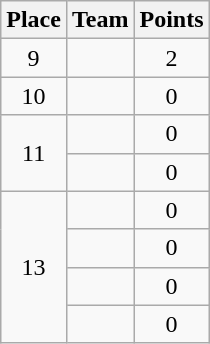<table class="wikitable" style="text-align:center; padding-bottom:0;">
<tr>
<th>Place</th>
<th style="text-align:left;">Team</th>
<th>Points</th>
</tr>
<tr>
<td>9</td>
<td align=left></td>
<td>2</td>
</tr>
<tr>
<td>10</td>
<td align=left></td>
<td>0</td>
</tr>
<tr>
<td rowspan=2>11</td>
<td align=left></td>
<td>0</td>
</tr>
<tr>
<td align=left></td>
<td>0</td>
</tr>
<tr>
<td rowspan=4>13</td>
<td align=left></td>
<td>0</td>
</tr>
<tr>
<td align=left></td>
<td>0</td>
</tr>
<tr>
<td align=left></td>
<td>0</td>
</tr>
<tr>
<td align=left></td>
<td>0</td>
</tr>
</table>
